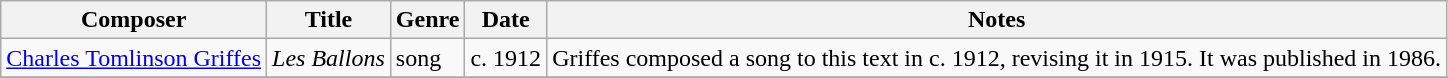<table class="wikitable sortable" style="text-align; left">
<tr>
<th>Composer</th>
<th>Title</th>
<th>Genre</th>
<th>Date</th>
<th>Notes</th>
</tr>
<tr>
<td><a href='#'>Charles Tomlinson Griffes</a></td>
<td><em>Les Ballons</em></td>
<td>song</td>
<td>c. 1912</td>
<td>Griffes composed a song to this text in c. 1912, revising it in 1915.  It was published in 1986.</td>
</tr>
<tr>
</tr>
</table>
